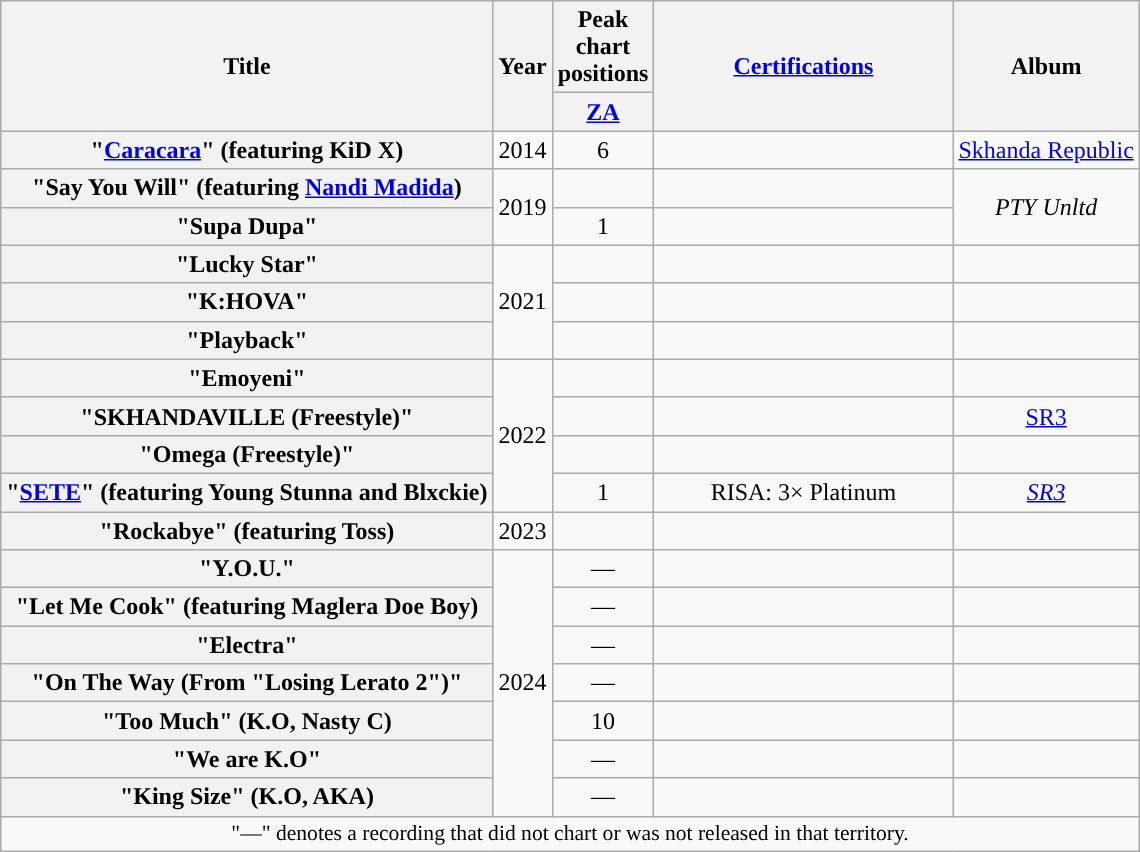<table class="wikitable plainrowheaders" style="text-align:center;">
<tr>
<th scope="col" rowspan="2">Title</th>
<th scope="col" rowspan="2">Year</th>
<th scope="col" colspan="1">Peak chart positions</th>
<th scope="col" rowspan="2" style="width:12em;"><a href='#'>Certifications</a></th>
<th scope="col" rowspan="2">Album</th>
</tr>
<tr>
<th scope="col" style="width:3em;font-size:100%;"><a href='#'>ZA</a></th>
</tr>
<tr>
<th scope="row">"<a href='#'>Caracara</a>" (featuring KiD X)</th>
<td>2014</td>
<td>6</td>
<td></td>
<td><a href='#'>Skhanda Republic</a></td>
</tr>
<tr>
<th scope="row">"Say You Will" (featuring <a href='#'>Nandi Madida</a>)</th>
<td rowspan="2">2019</td>
<td></td>
<td></td>
<td rowspan="2"><em>PTY Unltd</em></td>
</tr>
<tr>
<th scope=row>"Supa Dupa"</th>
<td>1</td>
<td></td>
</tr>
<tr>
<th scope="row">"Lucky Star"</th>
<td rowspan="3">2021</td>
<td></td>
<td></td>
<td></td>
</tr>
<tr>
<th scope="row">"K:HOVA"</th>
<td></td>
<td></td>
<td></td>
</tr>
<tr>
<th scope="row">"Playback"</th>
<td></td>
<td></td>
<td></td>
</tr>
<tr>
<th scope="row">"Emoyeni"</th>
<td rowspan="4">2022</td>
<td></td>
<td></td>
<td></td>
</tr>
<tr>
<th scope="row">"SKHANDAVILLE (Freestyle)"</th>
<td></td>
<td></td>
<td><a href='#'>SR3</a></td>
</tr>
<tr>
<th scope="row">"Omega (Freestyle)"</th>
<td></td>
<td></td>
<td></td>
</tr>
<tr>
<th scope="row">"<a href='#'>SETE</a>" (featuring Young Stunna and Blxckie)</th>
<td>1</td>
<td>RISA: 3× Platinum</td>
<td><em><a href='#'>SR3</a></em></td>
</tr>
<tr>
<th scope="row">"Rockabye" (featuring Toss)</th>
<td>2023</td>
<td></td>
<td></td>
<td></td>
</tr>
<tr>
<th scope="row">"Y.O.U."</th>
<td rowspan=7>2024</td>
<td>—</td>
<td></td>
<td></td>
</tr>
<tr>
<th scope="row">"Let Me Cook" (featuring Maglera Doe Boy)</th>
<td>—</td>
<td></td>
<td></td>
</tr>
<tr>
<th scope="row">"Electra"</th>
<td>—</td>
<td></td>
<td></td>
</tr>
<tr>
<th scope="row">"On The Way (From "Losing Lerato 2")"</th>
<td>—</td>
<td></td>
<td></td>
</tr>
<tr>
<th scope="row">"Too Much" (K.O, Nasty C)</th>
<td>10</td>
<td></td>
<td></td>
</tr>
<tr>
<th scope="row">"We are K.O"</th>
<td>—</td>
<td></td>
<td></td>
</tr>
<tr>
<th scope="row">"King Size" (K.O, AKA)</th>
<td>—</td>
<td></td>
<td></td>
</tr>
<tr>
<td colspan="7" style="font-size:90%">"—" denotes a recording that did not chart or was not released in that territory.</td>
</tr>
</table>
